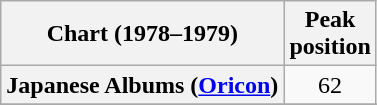<table class="wikitable plainrowheaders sortable" style="text-align:center;">
<tr>
<th>Chart (1978–1979)</th>
<th>Peak<br>position</th>
</tr>
<tr>
<th scope="row">Japanese Albums (<a href='#'>Oricon</a>)</th>
<td>62</td>
</tr>
<tr>
</tr>
<tr>
</tr>
</table>
